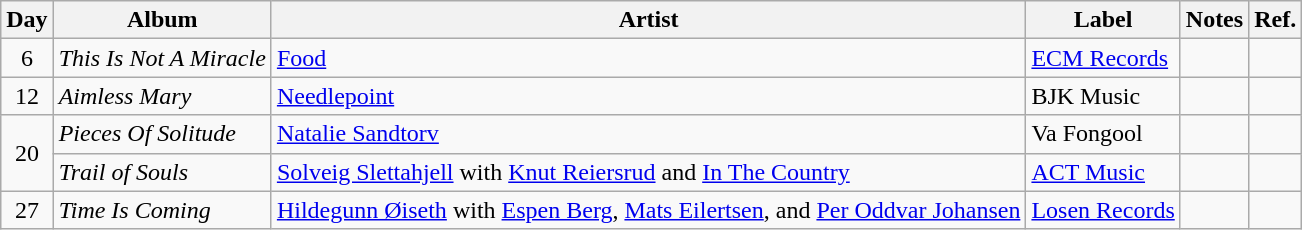<table class="wikitable">
<tr>
<th>Day</th>
<th>Album</th>
<th>Artist</th>
<th>Label</th>
<th>Notes</th>
<th>Ref.</th>
</tr>
<tr>
<td rowspan="1" style="text-align:center;">6</td>
<td><em>This Is Not A Miracle</em></td>
<td><a href='#'>Food</a></td>
<td><a href='#'>ECM Records</a></td>
<td></td>
<td style="text-align:center;"></td>
</tr>
<tr>
<td rowspan="1" style="text-align:center;">12</td>
<td><em>Aimless Mary</em></td>
<td><a href='#'>Needlepoint</a></td>
<td>BJK Music</td>
<td></td>
<td style="text-align:center;"></td>
</tr>
<tr>
<td rowspan="2" style="text-align:center;">20</td>
<td><em>Pieces Of Solitude</em></td>
<td><a href='#'>Natalie Sandtorv</a></td>
<td>Va Fongool</td>
<td></td>
<td style="text-align:center;"></td>
</tr>
<tr>
<td><em>Trail of Souls</em></td>
<td><a href='#'>Solveig Slettahjell</a> with <a href='#'>Knut Reiersrud</a> and <a href='#'>In The Country</a></td>
<td><a href='#'>ACT Music</a></td>
<td></td>
<td style="text-align:center;"></td>
</tr>
<tr>
<td rowspan="1" style="text-align:center;">27</td>
<td><em>Time Is Coming</em></td>
<td><a href='#'>Hildegunn Øiseth</a> with <a href='#'>Espen Berg</a>, <a href='#'>Mats Eilertsen</a>, and <a href='#'>Per Oddvar Johansen</a></td>
<td><a href='#'>Losen Records</a></td>
<td></td>
<td style="text-align:center;"></td>
</tr>
</table>
